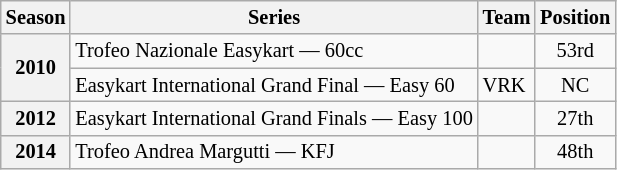<table class="wikitable" style="font-size: 85%; text-align:center">
<tr>
<th>Season</th>
<th>Series</th>
<th>Team</th>
<th>Position</th>
</tr>
<tr>
<th rowspan="2">2010</th>
<td align="left">Trofeo Nazionale Easykart — 60cc</td>
<td align="left"></td>
<td>53rd</td>
</tr>
<tr>
<td align="left">Easykart International Grand Final — Easy 60</td>
<td align="left">VRK</td>
<td>NC</td>
</tr>
<tr>
<th>2012</th>
<td align="left">Easykart International Grand Finals — Easy 100</td>
<td align="left"></td>
<td>27th</td>
</tr>
<tr>
<th>2014</th>
<td align="left">Trofeo Andrea Margutti — KFJ</td>
<td align="left"></td>
<td>48th</td>
</tr>
</table>
